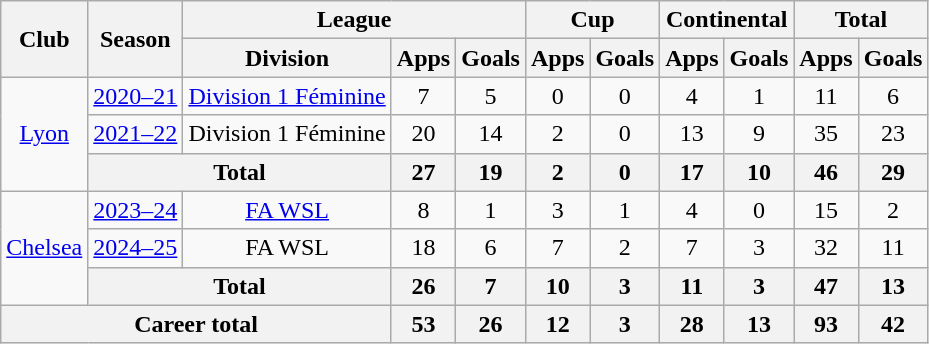<table class="wikitable" style="text-align:center">
<tr>
<th rowspan=2>Club</th>
<th rowspan=2>Season</th>
<th colspan=3>League</th>
<th colspan=2>Cup</th>
<th colspan=2>Continental</th>
<th colspan=2>Total</th>
</tr>
<tr>
<th>Division</th>
<th>Apps</th>
<th>Goals</th>
<th>Apps</th>
<th>Goals</th>
<th>Apps</th>
<th>Goals</th>
<th>Apps</th>
<th>Goals</th>
</tr>
<tr>
<td rowspan=3><a href='#'>Lyon</a></td>
<td><a href='#'>2020–21</a></td>
<td><a href='#'>Division 1 Féminine</a></td>
<td>7</td>
<td>5</td>
<td>0</td>
<td>0</td>
<td>4</td>
<td>1</td>
<td>11</td>
<td>6</td>
</tr>
<tr>
<td><a href='#'>2021–22</a></td>
<td>Division 1 Féminine</td>
<td>20</td>
<td>14</td>
<td>2</td>
<td>0</td>
<td>13</td>
<td>9</td>
<td>35</td>
<td>23</td>
</tr>
<tr>
<th colspan="2">Total</th>
<th>27</th>
<th>19</th>
<th>2</th>
<th>0</th>
<th>17</th>
<th>10</th>
<th>46</th>
<th>29</th>
</tr>
<tr>
<td rowspan=3><a href='#'>Chelsea</a></td>
<td><a href='#'>2023–24</a></td>
<td><a href='#'>FA WSL</a></td>
<td>8</td>
<td>1</td>
<td>3</td>
<td>1</td>
<td>4</td>
<td>0</td>
<td>15</td>
<td>2</td>
</tr>
<tr>
<td><a href='#'>2024–25</a></td>
<td>FA WSL</td>
<td>18</td>
<td>6</td>
<td>7</td>
<td>2</td>
<td>7</td>
<td>3</td>
<td>32</td>
<td>11</td>
</tr>
<tr>
<th colspan="2">Total</th>
<th>26</th>
<th>7</th>
<th>10</th>
<th>3</th>
<th>11</th>
<th>3</th>
<th>47</th>
<th>13</th>
</tr>
<tr>
<th colspan="3">Career total</th>
<th>53</th>
<th>26</th>
<th>12</th>
<th>3</th>
<th>28</th>
<th>13</th>
<th>93</th>
<th>42</th>
</tr>
</table>
